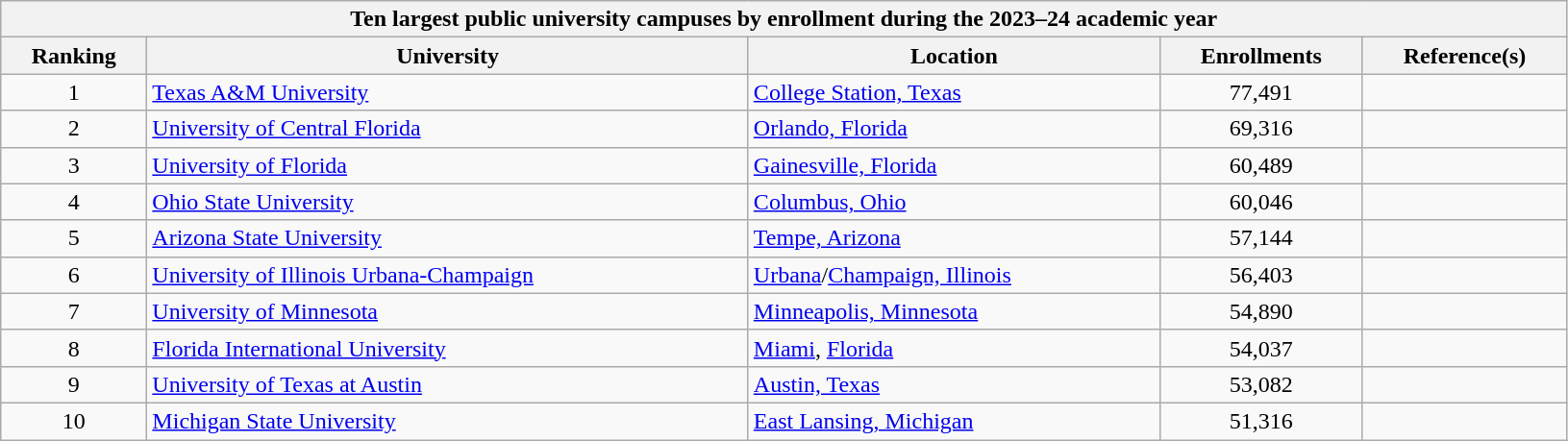<table class="wikitable sortable" style="width:85%; width:86%">
<tr valign="top">
<th colspan="5"><strong>Ten largest public university campuses by enrollment during the 2023–24 academic year</strong></th>
</tr>
<tr valign="top">
<th>Ranking</th>
<th>University</th>
<th>Location</th>
<th>Enrollments</th>
<th class="unsortable">Reference(s)</th>
</tr>
<tr valign="top">
<td align="center">1</td>
<td><a href='#'>Texas A&M University</a></td>
<td><a href='#'>College Station, Texas</a></td>
<td align="center">77,491</td>
<td align="center"></td>
</tr>
<tr valign="top">
<td align="center">2</td>
<td><a href='#'>University of Central Florida</a></td>
<td><a href='#'>Orlando, Florida</a></td>
<td align="center">69,316</td>
<td align="center"></td>
</tr>
<tr valign="top">
<td align="center">3</td>
<td><a href='#'>University of Florida</a></td>
<td><a href='#'>Gainesville, Florida</a></td>
<td align="center">60,489</td>
<td align="center"></td>
</tr>
<tr valign="top">
<td align="center">4</td>
<td><a href='#'>Ohio State University</a></td>
<td><a href='#'>Columbus, Ohio</a></td>
<td align="center">60,046</td>
<td align="center"></td>
</tr>
<tr valign="top">
<td align="center">5</td>
<td><a href='#'>Arizona State University</a></td>
<td><a href='#'>Tempe, Arizona</a></td>
<td align="center">57,144</td>
<td align="center"></td>
</tr>
<tr valign="top">
<td align="center">6</td>
<td><a href='#'>University of Illinois Urbana-Champaign</a></td>
<td><a href='#'>Urbana</a>/<a href='#'>Champaign, Illinois</a></td>
<td align="center">56,403</td>
<td align="center"></td>
</tr>
<tr valign="top">
<td align="center">7</td>
<td><a href='#'>University of Minnesota</a></td>
<td><a href='#'>Minneapolis, Minnesota</a></td>
<td align="center">54,890</td>
<td align="center"></td>
</tr>
<tr valign="top">
<td align="center">8</td>
<td><a href='#'>Florida International University</a></td>
<td><a href='#'>Miami</a>, <a href='#'>Florida</a></td>
<td align="center">54,037</td>
<td align="center"></td>
</tr>
<tr valign="top">
<td align="center">9</td>
<td><a href='#'>University of Texas at Austin</a></td>
<td><a href='#'>Austin, Texas</a></td>
<td align="center">53,082</td>
<td align="center"></td>
</tr>
<tr valign="top">
<td align="center">10</td>
<td><a href='#'>Michigan State University</a></td>
<td><a href='#'>East Lansing, Michigan</a></td>
<td align="center">51,316</td>
<td align="center"></td>
</tr>
</table>
